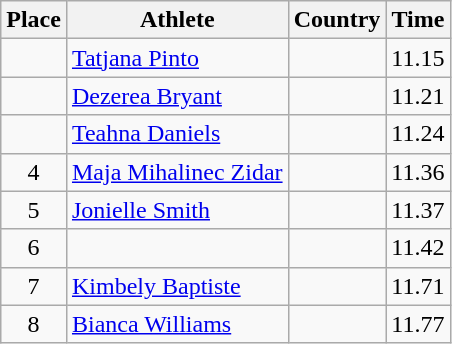<table class="wikitable">
<tr>
<th>Place</th>
<th>Athlete</th>
<th>Country</th>
<th>Time</th>
</tr>
<tr>
<td align=center></td>
<td><a href='#'>Tatjana Pinto</a></td>
<td></td>
<td>11.15</td>
</tr>
<tr>
<td align=center></td>
<td><a href='#'>Dezerea Bryant</a></td>
<td></td>
<td>11.21</td>
</tr>
<tr>
<td align=center></td>
<td><a href='#'>Teahna Daniels</a></td>
<td></td>
<td>11.24</td>
</tr>
<tr>
<td align=center>4</td>
<td><a href='#'>Maja Mihalinec Zidar</a></td>
<td></td>
<td>11.36</td>
</tr>
<tr>
<td align=center>5</td>
<td><a href='#'>Jonielle Smith</a></td>
<td></td>
<td>11.37</td>
</tr>
<tr>
<td align=center>6</td>
<td></td>
<td></td>
<td>11.42</td>
</tr>
<tr>
<td align=center>7</td>
<td><a href='#'>Kimbely Baptiste</a></td>
<td></td>
<td>11.71</td>
</tr>
<tr>
<td align=center>8</td>
<td><a href='#'>Bianca Williams</a></td>
<td></td>
<td>11.77</td>
</tr>
</table>
